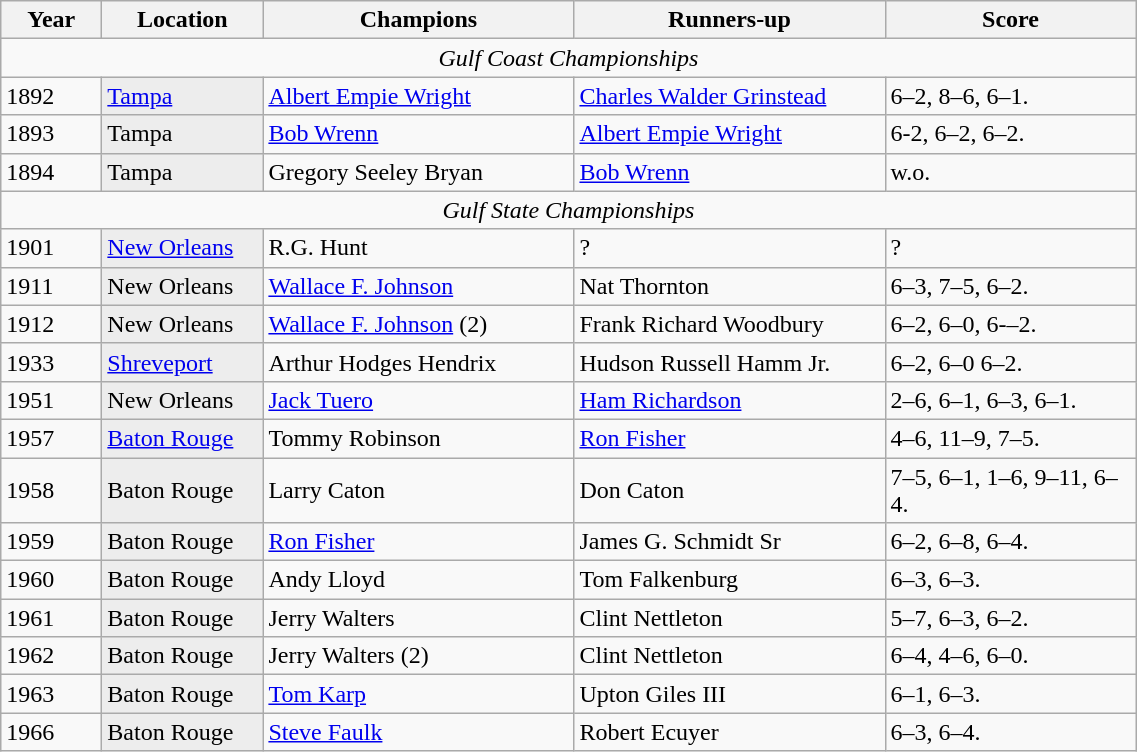<table class="wikitable sortable">
<tr>
<th style="width:60px;">Year</th>
<th style="width:100px;">Location</th>
<th style="width:200px;">Champions</th>
<th style="width:200px;">Runners-up</th>
<th style="width:160px;">Score</th>
</tr>
<tr>
<td colspan=5 align=center><em>Gulf Coast Championships</em></td>
</tr>
<tr>
<td>1892</td>
<td style="background:#ededed"><a href='#'>Tampa</a></td>
<td> <a href='#'>Albert Empie Wright</a></td>
<td> <a href='#'>Charles Walder Grinstead</a></td>
<td>6–2, 8–6, 6–1.</td>
</tr>
<tr>
<td>1893</td>
<td style="background:#ededed">Tampa</td>
<td> <a href='#'>Bob Wrenn</a></td>
<td> <a href='#'>Albert Empie Wright</a></td>
<td>6-2, 6–2, 6–2.</td>
</tr>
<tr>
<td>1894</td>
<td style="background:#ededed">Tampa</td>
<td> Gregory Seeley Bryan</td>
<td> <a href='#'>Bob Wrenn</a></td>
<td>w.o.</td>
</tr>
<tr>
<td colspan=5 align=center><em>Gulf State Championships</em></td>
</tr>
<tr>
<td>1901</td>
<td style="background:#ededed"><a href='#'>New Orleans</a></td>
<td> R.G. Hunt</td>
<td> ?</td>
<td>?</td>
</tr>
<tr>
<td>1911</td>
<td style="background:#ededed">New Orleans</td>
<td> <a href='#'>Wallace F. Johnson</a></td>
<td> Nat Thornton</td>
<td>6–3, 7–5, 6–2.</td>
</tr>
<tr>
<td>1912</td>
<td style="background:#ededed">New Orleans</td>
<td> <a href='#'>Wallace F. Johnson</a> (2)</td>
<td> Frank Richard Woodbury</td>
<td>6–2, 6–0, 6-–2.</td>
</tr>
<tr>
<td>1933</td>
<td style="background:#ededed"><a href='#'>Shreveport</a></td>
<td> Arthur Hodges Hendrix</td>
<td> Hudson Russell Hamm Jr.</td>
<td>6–2, 6–0 6–2.</td>
</tr>
<tr>
<td>1951</td>
<td style="background:#ededed">New Orleans</td>
<td> <a href='#'>Jack Tuero</a></td>
<td> <a href='#'>Ham Richardson</a></td>
<td>2–6, 6–1, 6–3, 6–1.</td>
</tr>
<tr>
<td>1957</td>
<td style="background:#ededed"><a href='#'>Baton Rouge</a></td>
<td> Tommy Robinson</td>
<td> <a href='#'>Ron Fisher</a></td>
<td>4–6, 11–9, 7–5.</td>
</tr>
<tr>
<td>1958</td>
<td style="background:#ededed">Baton Rouge</td>
<td> Larry Caton</td>
<td> Don Caton</td>
<td>7–5, 6–1, 1–6, 9–11, 6–4.</td>
</tr>
<tr>
<td>1959</td>
<td style="background:#ededed">Baton Rouge</td>
<td> <a href='#'>Ron Fisher</a></td>
<td> James G. Schmidt Sr</td>
<td>6–2, 6–8, 6–4.</td>
</tr>
<tr>
<td>1960</td>
<td style="background:#ededed">Baton Rouge</td>
<td> Andy Lloyd</td>
<td> Tom Falkenburg</td>
<td>6–3, 6–3.</td>
</tr>
<tr>
<td>1961</td>
<td style="background:#ededed">Baton Rouge</td>
<td> Jerry Walters</td>
<td> Clint Nettleton</td>
<td>5–7, 6–3, 6–2.</td>
</tr>
<tr>
<td>1962</td>
<td style="background:#ededed">Baton Rouge</td>
<td> Jerry Walters (2)</td>
<td> Clint Nettleton</td>
<td>6–4, 4–6, 6–0.</td>
</tr>
<tr>
<td>1963</td>
<td style="background:#ededed">Baton Rouge</td>
<td> <a href='#'>Tom Karp</a></td>
<td> Upton Giles III</td>
<td>6–1, 6–3.</td>
</tr>
<tr>
<td>1966</td>
<td style="background:#ededed">Baton Rouge</td>
<td> <a href='#'>Steve Faulk</a></td>
<td> Robert Ecuyer</td>
<td>6–3, 6–4.</td>
</tr>
</table>
